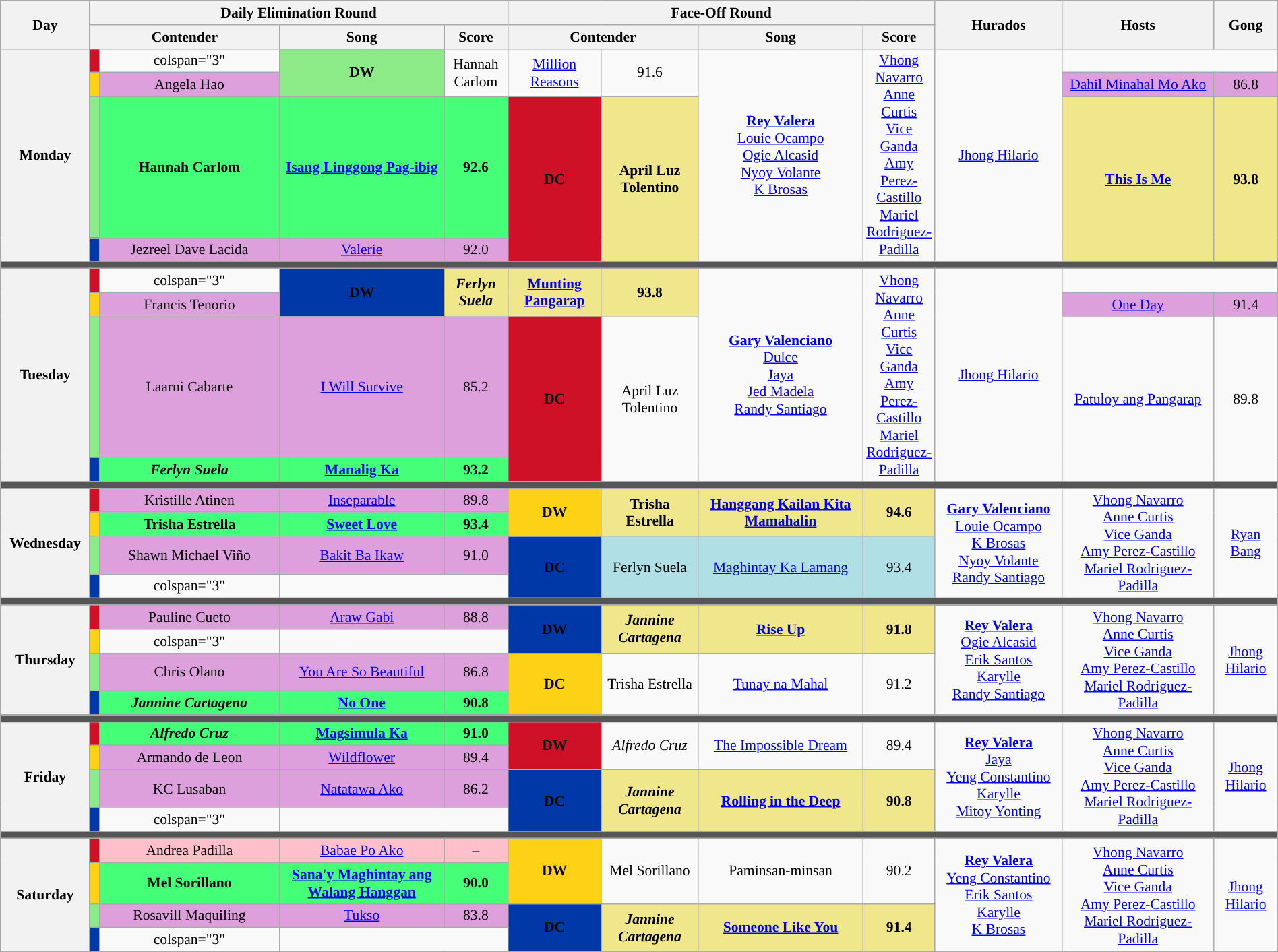<table class="wikitable mw-collapsible mw-collapsed" style="text-align:center; font-size:90%; width:100%;">
<tr>
<th rowspan="2" width="07%">Day</th>
<th colspan="4">Daily Elimination Round</th>
<th colspan="4">Face-Off Round</th>
<th rowspan="2" width="10%">Hurados</th>
<th rowspan="2" width="12%">Hosts</th>
<th rowspan="2" width="05%">Gong</th>
</tr>
<tr>
<th width="15%"  colspan=2>Contender</th>
<th width="13%">Song</th>
<th width="05%">Score</th>
<th width="15%"  colspan=2>Contender</th>
<th width="13%">Song</th>
<th width="05%">Score</th>
</tr>
<tr>
<th rowspan="4">Monday<br><small></small></th>
<th style="background-color:#CE1126;"></th>
<td>colspan="3" </td>
<th rowspan="2" style="background-color:#8deb87;">DW</th>
<td rowspan="2">Hannah Carlom</td>
<td rowspan="2"><a href='#'>Million Reasons</a></td>
<td rowspan="2">91.6</td>
<td rowspan="4"><strong><a href='#'>Rey Valera</a></strong><br><a href='#'>Louie Ocampo</a><br><a href='#'>Ogie Alcasid</a><br><a href='#'>Nyoy Volante</a><br><a href='#'>K Brosas</a></td>
<td rowspan="4"><a href='#'>Vhong Navarro</a><br><a href='#'>Anne Curtis</a><br><a href='#'>Vice Ganda</a><br><a href='#'>Amy Perez-Castillo</a><br><a href='#'>Mariel Rodriguez-Padilla</a></td>
<td rowspan="4"><a href='#'>Jhong Hilario</a></td>
</tr>
<tr>
<th style="background-color:#FCD116;"></th>
<td style="background:Plum;">Angela Hao</td>
<td style="background:Plum;"><a href='#'>Dahil Minahal Mo Ako</a></td>
<td style="background:Plum;">86.8</td>
</tr>
<tr>
<th style="background-color:#8deb87;"></th>
<td style="background:#44ff77;"><strong>Hannah Carlom</strong></td>
<td style="background:#44ff77;"><strong><a href='#'>Isang Linggong Pag-ibig</a></strong></td>
<td style="background:#44ff77;"><strong>92.6</strong></td>
<th rowspan="2" style="background-color:#CE1126;">DC</th>
<td rowspan="2" style="background:Khaki;"><strong>April Luz Tolentino</strong></td>
<td rowspan="2" style="background:Khaki;"><strong><a href='#'>This Is Me</a></strong></td>
<td rowspan="2" style="background:Khaki;"><strong>93.8</strong></td>
</tr>
<tr>
<th style="background-color:#0038A8;"></th>
<td style="background:Plum;">Jezreel Dave Lacida</td>
<td style="background:Plum;"><a href='#'>Valerie</a></td>
<td style="background:Plum;">92.0</td>
</tr>
<tr>
<th colspan="12" style="background:#555;"></th>
</tr>
<tr>
<th rowspan="4">Tuesday<br><small></small></th>
<th style="background-color:#CE1126;"></th>
<td>colspan="3" </td>
<th rowspan="2" style="background-color:#0038A8;">DW</th>
<td rowspan="2" style="background:Khaki;"><strong><em>Ferlyn Suela</em></strong></td>
<td rowspan="2" style="background:Khaki;"><strong><a href='#'>Munting Pangarap</a></strong></td>
<td rowspan="2" style="background:Khaki;"><strong>93.8</strong></td>
<td rowspan="4"><strong><a href='#'>Gary Valenciano</a></strong><br><a href='#'>Dulce</a><br><a href='#'>Jaya</a><br><a href='#'>Jed Madela</a><br><a href='#'>Randy Santiago</a></td>
<td rowspan="4"><a href='#'>Vhong Navarro</a><br><a href='#'>Anne Curtis</a><br><a href='#'>Vice Ganda</a><br><a href='#'>Amy Perez-Castillo</a><br><a href='#'>Mariel Rodriguez-Padilla</a></td>
<td rowspan="4"><a href='#'>Jhong Hilario</a></td>
</tr>
<tr>
<th style="background-color:#FCD116;"></th>
<td style="background:Plum;">Francis Tenorio</td>
<td style="background:Plum;"><a href='#'>One Day</a></td>
<td style="background:Plum;">91.4</td>
</tr>
<tr>
<th style="background-color:#8deb87;"></th>
<td style="background:Plum;">Laarni Cabarte</td>
<td style="background:Plum;"><a href='#'>I Will Survive</a></td>
<td style="background:Plum;">85.2</td>
<th rowspan="2" style="background-color:#CE1126;">DC</th>
<td rowspan="2">April Luz Tolentino</td>
<td rowspan="2"><a href='#'>Patuloy ang Pangarap</a></td>
<td rowspan="2">89.8</td>
</tr>
<tr>
<th style="background-color:#0038A8;"></th>
<td style="background:#44ff77;"><strong><em>Ferlyn Suela</em></strong></td>
<td style="background:#44ff77;"><strong><a href='#'>Manalig Ka</a></strong></td>
<td style="background:#44ff77;"><strong>93.2</strong></td>
</tr>
<tr>
<th colspan="12" style="background:#555;"></th>
</tr>
<tr>
<th rowspan="4">Wednesday<br><small></small></th>
<th style="background-color:#CE1126;"></th>
<td style="background:Plum;">Kristille Atinen</td>
<td style="background:Plum;"><a href='#'>Inseparable</a></td>
<td style="background:Plum;">89.8</td>
<th rowspan="2" style="background-color:#FCD116;">DW</th>
<td rowspan="2" style="background:Khaki;"><strong>Trisha Estrella</strong></td>
<td rowspan="2" style="background:Khaki;"><strong><a href='#'>Hanggang Kailan Kita Mamahalin</a></strong></td>
<td rowspan="2" style="background:Khaki;"><strong>94.6</strong></td>
<td rowspan="4"><strong><a href='#'>Gary Valenciano</a></strong><br><a href='#'>Louie Ocampo</a><br><a href='#'>K Brosas</a><br><a href='#'>Nyoy Volante</a><br><a href='#'>Randy Santiago</a></td>
<td rowspan="4"><a href='#'>Vhong Navarro</a><br><a href='#'>Anne Curtis</a><br><a href='#'>Vice Ganda</a><br><a href='#'>Amy Perez-Castillo</a><br><a href='#'>Mariel Rodriguez-Padilla</a></td>
<td rowspan="4"><a href='#'>Ryan Bang</a></td>
</tr>
<tr>
<th style="background-color:#FCD116;"></th>
<td style="background:#44ff77;"><strong>Trisha Estrella</strong></td>
<td style="background:#44ff77;"><strong><a href='#'>Sweet Love</a></strong></td>
<td style="background:#44ff77;"><strong>93.4</strong></td>
</tr>
<tr>
<th style="background-color:#8deb87;"></th>
<td style="background:Plum;">Shawn Michael Viño</td>
<td style="background:Plum;"><a href='#'>Bakit Ba Ikaw</a></td>
<td style="background:Plum;">91.0</td>
<th rowspan="2" style="background-color:#0038A8;">DC</th>
<td rowspan="2" style="background:#B0E0E6">Ferlyn Suela</td>
<td rowspan="2" style="background:#B0E0E6"><a href='#'>Maghintay Ka Lamang</a></td>
<td rowspan="2" style="background:#B0E0E6">93.4</td>
</tr>
<tr>
<th style="background-color:#0038A8;"></th>
<td>colspan="3" </td>
</tr>
<tr>
<th colspan="12" style="background:#555;"></th>
</tr>
<tr>
<th rowspan="4">Thursday<br><small></small></th>
<th style="background-color:#CE1126;"></th>
<td style="background:Plum;">Pauline Cueto</td>
<td style="background:Plum;"><a href='#'>Araw Gabi</a></td>
<td style="background:Plum;">88.8</td>
<th rowspan="2" style="background-color:#0038A8;">DW</th>
<td rowspan="2" style="background:Khaki;"><strong><em>Jannine Cartagena</em></strong></td>
<td rowspan="2" style="background:Khaki;"><strong><a href='#'>Rise Up</a></strong></td>
<td rowspan="2" style="background:Khaki;"><strong>91.8</strong></td>
<td rowspan="4"><strong><a href='#'>Rey Valera</a></strong><br><a href='#'>Ogie Alcasid</a><br><a href='#'>Erik Santos</a><br><a href='#'>Karylle</a><br><a href='#'>Randy Santiago</a></td>
<td rowspan="4"><a href='#'>Vhong Navarro</a><br><a href='#'>Anne Curtis</a><br><a href='#'>Vice Ganda</a><br><a href='#'>Amy Perez-Castillo</a><br><a href='#'>Mariel Rodriguez-Padilla</a></td>
<td rowspan="4"><a href='#'>Jhong Hilario</a></td>
</tr>
<tr>
<th style="background-color:#FCD116;"></th>
<td>colspan="3" </td>
</tr>
<tr>
<th style="background-color:#8deb87;"></th>
<td style="background:Plum;">Chris Olano</td>
<td style="background:Plum;"><a href='#'>You Are So Beautiful</a></td>
<td style="background:Plum;">86.8</td>
<th rowspan="2" style="background-color:#FCD116;">DC</th>
<td rowspan="2">Trisha Estrella</td>
<td rowspan="2"><a href='#'>Tunay na Mahal</a></td>
<td rowspan="2">91.2</td>
</tr>
<tr>
<th style="background-color:#0038A8;"></th>
<td style="background:#44ff77;"><strong><em>Jannine Cartagena</em></strong></td>
<td style="background:#44ff77;"><strong><a href='#'>No One</a></strong></td>
<td style="background:#44ff77;"><strong>90.8</strong></td>
</tr>
<tr>
<th colspan="12" style="background:#555;"></th>
</tr>
<tr>
<th rowspan="4">Friday<br><small></small></th>
<th style="background-color:#CE1126;"></th>
<td style="background:#44ff77;"><strong><em>Alfredo Cruz</em></strong></td>
<td style="background:#44ff77;"><strong><a href='#'>Magsimula Ka</a></strong></td>
<td style="background:#44ff77;"><strong>91.0</strong></td>
<th rowspan="2" style="background-color:#CE1126;">DW</th>
<td rowspan="2"><em>Alfredo Cruz</em></td>
<td rowspan="2"><a href='#'>The Impossible Dream</a></td>
<td rowspan="2">89.4</td>
<td rowspan="4"><strong><a href='#'>Rey Valera</a></strong><br><a href='#'>Jaya</a><br><a href='#'>Yeng Constantino</a><br><a href='#'>Karylle</a><br><a href='#'>Mitoy Yonting</a></td>
<td rowspan="4"><a href='#'>Vhong Navarro</a><br><a href='#'>Anne Curtis</a><br><a href='#'>Vice Ganda</a><br><a href='#'>Amy Perez-Castillo</a><br><a href='#'>Mariel Rodriguez-Padilla</a></td>
<td rowspan="4"><a href='#'>Jhong Hilario</a></td>
</tr>
<tr>
<th style="background-color:#FCD116;"></th>
<td style="background:Plum;">Armando de Leon</td>
<td style="background:Plum;"><a href='#'>Wildflower</a></td>
<td style="background:Plum;">89.4</td>
</tr>
<tr>
<th style="background-color:#8deb87;"></th>
<td style="background:Plum;">KC Lusaban</td>
<td style="background:Plum;"><a href='#'>Natatawa Ako</a></td>
<td style="background:Plum;">86.2</td>
<th rowspan="2" style="background-color:#0038A8;">DC</th>
<td rowspan="2" style="background:Khaki;"><strong><em>Jannine Cartagena</em></strong></td>
<td rowspan="2" style="background:Khaki;"><strong><a href='#'>Rolling in the Deep</a></strong></td>
<td rowspan="2" style="background:Khaki;"><strong>90.8</strong></td>
</tr>
<tr>
<th style="background-color:#0038A8;"></th>
<td>colspan="3" </td>
</tr>
<tr>
<th colspan="12" style="background:#555;"></th>
</tr>
<tr>
<th rowspan="4">Saturday<br><small></small></th>
<th style="background-color:#CE1126;"></th>
<td style="background:pink;">Andrea Padilla</td>
<td style="background:pink;"><a href='#'>Babae Po Ako</a></td>
<td style="background:pink;">‒</td>
<th rowspan="2" style="background-color:#FCD116;">DW</th>
<td rowspan="2">Mel Sorillano</td>
<td rowspan="2">Paminsan-minsan</td>
<td rowspan="2">90.2</td>
<td rowspan="4"><strong><a href='#'>Rey Valera</a></strong><br><a href='#'>Yeng Constantino</a><br><a href='#'>Erik Santos</a><br><a href='#'>Karylle</a><br><a href='#'>K Brosas</a></td>
<td rowspan="4"><a href='#'>Vhong Navarro</a><br><a href='#'>Anne Curtis</a><br><a href='#'>Vice Ganda</a><br><a href='#'>Amy Perez-Castillo</a><br><a href='#'>Mariel Rodriguez-Padilla</a></td>
<td rowspan="4"><a href='#'>Jhong Hilario</a></td>
</tr>
<tr>
<th style="background-color:#FCD116;"></th>
<td style="background:#44ff77;"><strong>Mel Sorillano</strong></td>
<td style="background:#44ff77;"><strong><a href='#'>Sana'y Maghintay ang Walang Hanggan</a></strong></td>
<td style="background:#44ff77;"><strong>90.0</strong></td>
</tr>
<tr>
<th style="background-color:#8deb87;"></th>
<td style="background:Plum;">Rosavill Maquiling</td>
<td style="background:Plum;"><a href='#'>Tukso</a></td>
<td style="background:Plum;">83.8</td>
<th rowspan="2" style="background-color:#0038A8;">DC</th>
<td rowspan="2" style="background:Khaki;"><strong><em>Jannine Cartagena</em></strong></td>
<td rowspan="2" style="background:Khaki;"><strong><a href='#'>Someone Like You</a></strong></td>
<td rowspan="2" style="background:Khaki;"><strong>91.4</strong></td>
</tr>
<tr>
<th style="background-color:#0038A8;"></th>
<td>colspan="3" </td>
</tr>
</table>
